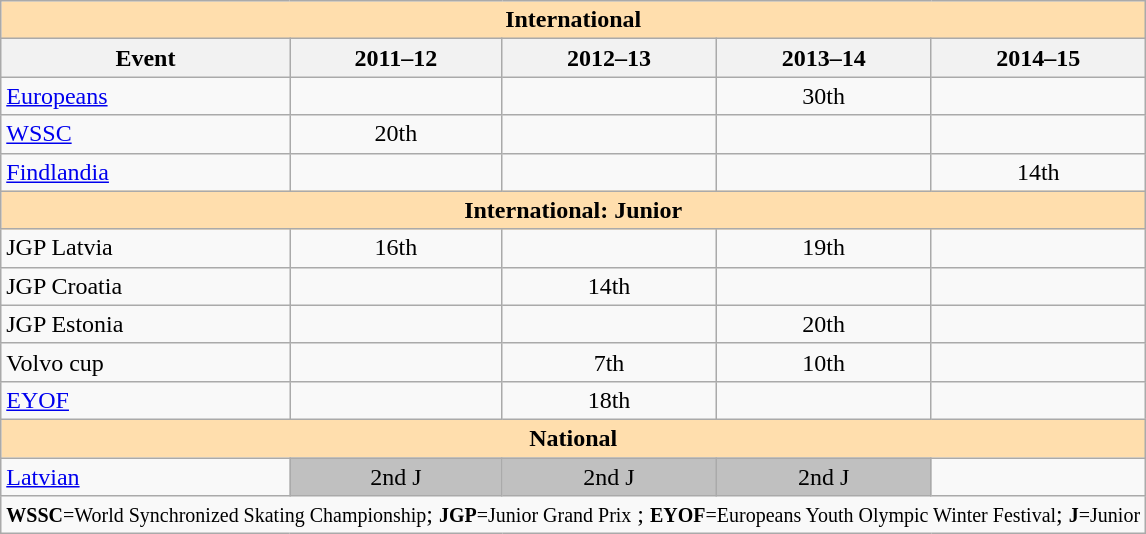<table class="wikitable" style="text-align:center">
<tr>
<th style="background-color: #ffdead; " colspan=5 align=center><strong>International</strong></th>
</tr>
<tr>
<th><strong>Event</strong></th>
<th>2011–12</th>
<th>2012–13</th>
<th>2013–14</th>
<th>2014–15</th>
</tr>
<tr>
<td align=left><a href='#'>Europeans</a></td>
<td></td>
<td></td>
<td>30th</td>
<td></td>
</tr>
<tr>
<td align=left><a href='#'>WSSC</a></td>
<td>20th</td>
<td></td>
<td></td>
<td></td>
</tr>
<tr>
<td align=left><a href='#'>Findlandia</a></td>
<td></td>
<td></td>
<td></td>
<td>14th</td>
</tr>
<tr>
<th style="background-color: #ffdead; " colspan=5 align=center><strong>International: Junior</strong></th>
</tr>
<tr>
<td align=left>JGP Latvia</td>
<td>16th</td>
<td></td>
<td>19th</td>
<td></td>
</tr>
<tr>
<td align=left>JGP Croatia</td>
<td></td>
<td>14th</td>
<td></td>
<td></td>
</tr>
<tr>
<td align=left>JGP Estonia</td>
<td></td>
<td></td>
<td>20th</td>
<td></td>
</tr>
<tr>
<td align=left>Volvo cup</td>
<td></td>
<td>7th</td>
<td>10th</td>
<td></td>
</tr>
<tr>
<td align=left><a href='#'>EYOF</a></td>
<td></td>
<td>18th</td>
<td></td>
</tr>
<tr>
<th style="background-color: #ffdead; " colspan=5 align=center><strong>National</strong></th>
</tr>
<tr>
<td align=left><a href='#'>Latvian</a></td>
<td bgcolor=silver>2nd J</td>
<td bgcolor=silver>2nd J</td>
<td bgcolor=silver>2nd J</td>
<td></td>
</tr>
<tr>
<td colspan=5 align=center><small><strong>WSSC</strong>=World Synchronized Skating Championship</small>; <small><strong>JGP</strong>=Junior Grand Prix</small> ; <small><strong>EYOF</strong>=Europeans Youth Olympic Winter Festival</small>; <small><strong>J</strong>=Junior</small></td>
</tr>
</table>
